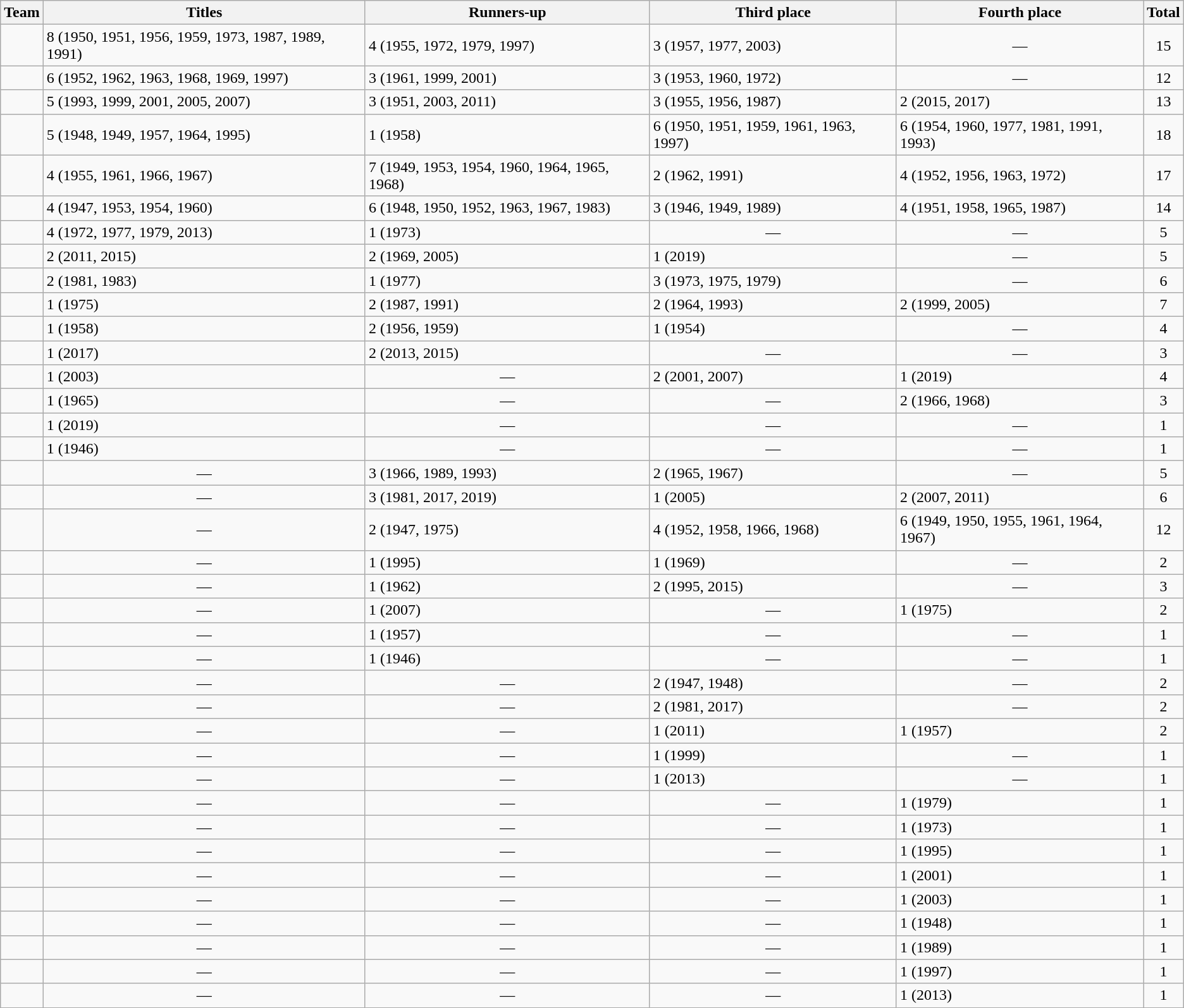<table class="wikitable sortable">
<tr>
<th>Team</th>
<th>Titles</th>
<th>Runners-up</th>
<th>Third place</th>
<th>Fourth place</th>
<th>Total</th>
</tr>
<tr>
<td></td>
<td>8 (1950, 1951, 1956, 1959, 1973, 1987, 1989, 1991)</td>
<td>4 (1955, 1972, 1979, 1997)</td>
<td>3 (1957, 1977, 2003)</td>
<td align=center>—</td>
<td align=center>15</td>
</tr>
<tr>
<td></td>
<td>6 (1952, 1962, 1963, 1968, 1969, 1997)</td>
<td>3 (1961, 1999, 2001)</td>
<td>3 (1953, 1960, 1972)</td>
<td align=center>—</td>
<td align=center>12</td>
</tr>
<tr>
<td></td>
<td>5 (1993, 1999, 2001, 2005, 2007)</td>
<td>3 (1951, 2003, 2011)</td>
<td>3 (1955, 1956, 1987)</td>
<td>2 (2015, 2017)</td>
<td align=center>13</td>
</tr>
<tr>
<td></td>
<td>5 (1948, 1949, 1957, 1964, 1995)</td>
<td>1 (1958)</td>
<td>6 (1950, 1951, 1959, 1961, 1963, 1997)</td>
<td>6 (1954, 1960, 1977, 1981, 1991, 1993)</td>
<td align=center>18</td>
</tr>
<tr>
<td></td>
<td>4 (1955, 1961, 1966, 1967)</td>
<td>7 (1949, 1953, 1954, 1960, 1964, 1965, 1968)</td>
<td>2 (1962, 1991)</td>
<td>4 (1952, 1956, 1963, 1972)</td>
<td align=center>17</td>
</tr>
<tr>
<td></td>
<td>4 (1947, 1953, 1954, 1960)</td>
<td>6 (1948, 1950, 1952, 1963, 1967, 1983)</td>
<td>3 (1946, 1949, 1989)</td>
<td>4 (1951, 1958, 1965, 1987)</td>
<td align=center>14</td>
</tr>
<tr>
<td></td>
<td>4 (1972, 1977, 1979, 2013)</td>
<td>1 (1973)</td>
<td align=center>—</td>
<td align=center>—</td>
<td align=center>5</td>
</tr>
<tr>
<td></td>
<td>2 (2011, 2015)</td>
<td>2 (1969, 2005)</td>
<td>1 (2019)</td>
<td align=center>—</td>
<td align=center>5</td>
</tr>
<tr>
<td></td>
<td>2 (1981, 1983)</td>
<td>1 (1977)</td>
<td>3 (1973, 1975, 1979)</td>
<td align=center>—</td>
<td align=center>6</td>
</tr>
<tr>
<td></td>
<td>1 (1975)</td>
<td>2 (1987, 1991)</td>
<td>2 (1964, 1993)</td>
<td>2 (1999, 2005)</td>
<td align=center>7</td>
</tr>
<tr>
<td></td>
<td>1 (1958)</td>
<td>2 (1956, 1959)</td>
<td>1 (1954)</td>
<td align=center>—</td>
<td align=center>4</td>
</tr>
<tr>
<td></td>
<td>1 (2017)</td>
<td>2 (2013, 2015)</td>
<td align=center>—</td>
<td align=center>—</td>
<td align=center>3</td>
</tr>
<tr>
<td></td>
<td>1 (2003)</td>
<td align=center>—</td>
<td>2 (2001, 2007)</td>
<td>1 (2019)</td>
<td align=center>4</td>
</tr>
<tr>
<td></td>
<td>1 (1965)</td>
<td align=center>—</td>
<td align=center>—</td>
<td>2 (1966, 1968)</td>
<td align=center>3</td>
</tr>
<tr>
<td></td>
<td>1 (2019)</td>
<td align=center>—</td>
<td align=center>—</td>
<td align=center>—</td>
<td align=center>1</td>
</tr>
<tr>
<td></td>
<td>1 (1946)</td>
<td align=center>—</td>
<td align=center>—</td>
<td align=center>—</td>
<td align=center>1</td>
</tr>
<tr>
<td></td>
<td align=center>—</td>
<td>3 (1966, 1989, 1993)</td>
<td>2 (1965, 1967)</td>
<td align=center>—</td>
<td align=center>5</td>
</tr>
<tr>
<td></td>
<td align=center>—</td>
<td>3 (1981, 2017, 2019)</td>
<td>1 (2005)</td>
<td>2 (2007, 2011)</td>
<td align=center>6</td>
</tr>
<tr>
<td></td>
<td align=center>—</td>
<td>2 (1947, 1975)</td>
<td>4 (1952, 1958, 1966, 1968)</td>
<td>6 (1949, 1950, 1955, 1961, 1964, 1967)</td>
<td align=center>12</td>
</tr>
<tr>
<td></td>
<td align=center>—</td>
<td>1 (1995)</td>
<td>1 (1969)</td>
<td align=center>—</td>
<td align=center>2</td>
</tr>
<tr>
<td></td>
<td align=center>—</td>
<td>1 (1962)</td>
<td>2 (1995, 2015)</td>
<td align=center>—</td>
<td align=center>3</td>
</tr>
<tr>
<td></td>
<td align=center>—</td>
<td>1 (2007)</td>
<td align=center>—</td>
<td>1 (1975)</td>
<td align=center>2</td>
</tr>
<tr>
<td></td>
<td align=center>—</td>
<td>1 (1957)</td>
<td align=center>—</td>
<td align=center>—</td>
<td align=center>1</td>
</tr>
<tr>
<td></td>
<td align=center>—</td>
<td>1 (1946)</td>
<td align=center>—</td>
<td align=center>—</td>
<td align=center>1</td>
</tr>
<tr>
<td></td>
<td align=center>—</td>
<td align=center>—</td>
<td>2 (1947, 1948)</td>
<td align=center>—</td>
<td align=center>2</td>
</tr>
<tr>
<td></td>
<td align=center>—</td>
<td align=center>—</td>
<td>2 (1981, 2017)</td>
<td align=center>—</td>
<td align=center>2</td>
</tr>
<tr>
<td></td>
<td align=center>—</td>
<td align=center>—</td>
<td>1 (2011)</td>
<td>1 (1957)</td>
<td align=center>2</td>
</tr>
<tr>
<td></td>
<td align=center>—</td>
<td align=center>—</td>
<td>1 (1999)</td>
<td align=center>—</td>
<td align=center>1</td>
</tr>
<tr>
<td></td>
<td align=center>—</td>
<td align=center>—</td>
<td>1 (2013)</td>
<td align=center>—</td>
<td align=center>1</td>
</tr>
<tr>
<td></td>
<td align=center>—</td>
<td align=center>—</td>
<td align=center>—</td>
<td>1 (1979)</td>
<td align=center>1</td>
</tr>
<tr>
<td></td>
<td align=center>—</td>
<td align=center>—</td>
<td align=center>—</td>
<td>1 (1973)</td>
<td align=center>1</td>
</tr>
<tr>
<td></td>
<td align=center>—</td>
<td align=center>—</td>
<td align=center>—</td>
<td>1 (1995)</td>
<td align=center>1</td>
</tr>
<tr>
<td></td>
<td align=center>—</td>
<td align=center>—</td>
<td align=center>—</td>
<td>1 (2001)</td>
<td align=center>1</td>
</tr>
<tr>
<td></td>
<td align=center>—</td>
<td align=center>—</td>
<td align=center>—</td>
<td>1 (2003)</td>
<td align=center>1</td>
</tr>
<tr>
<td></td>
<td align=center>—</td>
<td align=center>—</td>
<td align=center>—</td>
<td>1 (1948)</td>
<td align=center>1</td>
</tr>
<tr>
<td></td>
<td align=center>—</td>
<td align=center>—</td>
<td align=center>—</td>
<td>1 (1989)</td>
<td align=center>1</td>
</tr>
<tr>
<td></td>
<td align=center>—</td>
<td align=center>—</td>
<td align=center>—</td>
<td>1 (1997)</td>
<td align=center>1</td>
</tr>
<tr>
<td></td>
<td align=center>—</td>
<td align=center>—</td>
<td align=center>—</td>
<td>1 (2013)</td>
<td align=center>1</td>
</tr>
</table>
